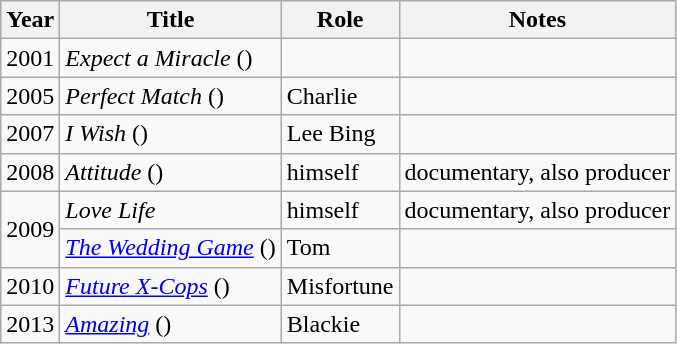<table class="wikitable sortable">
<tr>
<th>Year</th>
<th>Title</th>
<th>Role</th>
<th class="unsortable">Notes</th>
</tr>
<tr>
<td>2001</td>
<td><em>Expect a Miracle</em> ()</td>
<td></td>
<td></td>
</tr>
<tr>
<td>2005</td>
<td><em>Perfect Match</em> ()</td>
<td>Charlie</td>
<td></td>
</tr>
<tr>
<td>2007</td>
<td><em>I Wish</em> ()</td>
<td>Lee Bing</td>
<td></td>
</tr>
<tr>
<td>2008</td>
<td><em>Attitude</em> ()</td>
<td>himself</td>
<td>documentary, also producer</td>
</tr>
<tr>
<td rowspan=2>2009</td>
<td><em>Love Life</em></td>
<td>himself</td>
<td>documentary, also producer</td>
</tr>
<tr>
<td><em><a href='#'>The Wedding Game</a></em> ()</td>
<td>Tom</td>
<td></td>
</tr>
<tr>
<td>2010</td>
<td><em><a href='#'>Future X-Cops</a></em> ()</td>
<td>Misfortune</td>
<td></td>
</tr>
<tr>
<td>2013</td>
<td><em><a href='#'>Amazing</a></em> ()</td>
<td>Blackie</td>
<td></td>
</tr>
</table>
